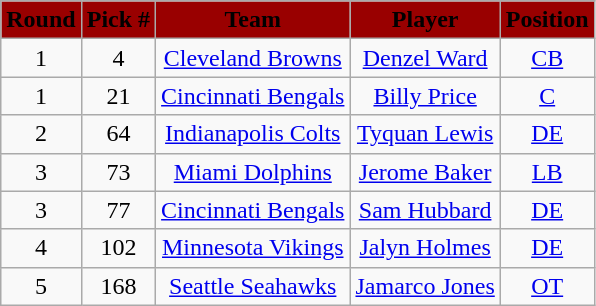<table class="wikitable" style="text-align:center">
<tr style="background:#900;">
<td><strong><span>Round</span></strong></td>
<td><strong><span>Pick #</span></strong></td>
<td><strong><span>Team</span></strong></td>
<td><strong><span>Player</span></strong></td>
<td><strong><span>Position</span></strong></td>
</tr>
<tr>
<td>1</td>
<td align=center>4</td>
<td><a href='#'>Cleveland Browns</a></td>
<td><a href='#'>Denzel Ward</a></td>
<td><a href='#'>CB</a></td>
</tr>
<tr>
<td>1</td>
<td align=center>21</td>
<td><a href='#'>Cincinnati Bengals</a></td>
<td><a href='#'>Billy Price</a></td>
<td><a href='#'>C</a></td>
</tr>
<tr>
<td>2</td>
<td align=center>64</td>
<td><a href='#'>Indianapolis Colts</a></td>
<td><a href='#'>Tyquan Lewis</a></td>
<td><a href='#'>DE</a></td>
</tr>
<tr>
<td>3</td>
<td align=center>73</td>
<td><a href='#'>Miami Dolphins</a></td>
<td><a href='#'>Jerome Baker</a></td>
<td><a href='#'>LB</a></td>
</tr>
<tr>
<td>3</td>
<td align=center>77</td>
<td><a href='#'>Cincinnati Bengals</a></td>
<td><a href='#'>Sam Hubbard</a></td>
<td><a href='#'>DE</a></td>
</tr>
<tr>
<td>4</td>
<td align=center>102</td>
<td><a href='#'>Minnesota Vikings</a></td>
<td><a href='#'>Jalyn Holmes</a></td>
<td><a href='#'>DE</a></td>
</tr>
<tr>
<td>5</td>
<td align=center>168</td>
<td><a href='#'>Seattle Seahawks</a></td>
<td><a href='#'>Jamarco Jones</a></td>
<td><a href='#'>OT</a></td>
</tr>
</table>
